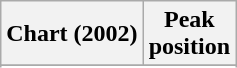<table class="wikitable sortable">
<tr>
<th>Chart (2002)</th>
<th>Peak<br>position</th>
</tr>
<tr>
</tr>
<tr>
</tr>
<tr>
</tr>
</table>
